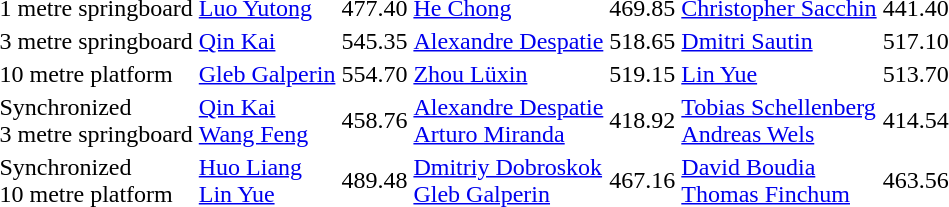<table>
<tr>
<td>1 metre springboard<br></td>
<td><a href='#'>Luo Yutong</a><br></td>
<td>477.40</td>
<td><a href='#'>He Chong</a><br></td>
<td>469.85</td>
<td><a href='#'>Christopher Sacchin</a><br></td>
<td>441.40</td>
</tr>
<tr>
<td>3 metre springboard<br></td>
<td><a href='#'>Qin Kai</a><br></td>
<td>545.35</td>
<td><a href='#'>Alexandre Despatie</a><br></td>
<td>518.65</td>
<td><a href='#'>Dmitri Sautin</a><br></td>
<td>517.10</td>
</tr>
<tr>
<td>10 metre platform<br></td>
<td><a href='#'>Gleb Galperin</a><br></td>
<td>554.70</td>
<td><a href='#'>Zhou Lüxin</a><br></td>
<td>519.15</td>
<td><a href='#'>Lin Yue</a><br></td>
<td>513.70</td>
</tr>
<tr>
<td>Synchronized<br>3 metre springboard<br></td>
<td><a href='#'>Qin Kai</a><br><a href='#'>Wang Feng</a><br></td>
<td>458.76</td>
<td><a href='#'>Alexandre Despatie</a><br><a href='#'>Arturo Miranda</a><br></td>
<td>418.92</td>
<td><a href='#'>Tobias Schellenberg</a><br><a href='#'>Andreas Wels</a><br></td>
<td>414.54</td>
</tr>
<tr>
<td>Synchronized<br>10 metre platform<br></td>
<td><a href='#'>Huo Liang</a><br><a href='#'>Lin Yue</a><br></td>
<td>489.48</td>
<td><a href='#'>Dmitriy Dobroskok</a><br><a href='#'>Gleb Galperin</a><br></td>
<td>467.16</td>
<td><a href='#'>David Boudia</a><br><a href='#'>Thomas Finchum</a><br></td>
<td>463.56</td>
</tr>
</table>
